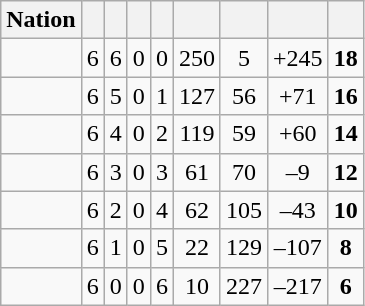<table class="wikitable" style="text-align: center;">
<tr>
<th>Nation</th>
<th></th>
<th></th>
<th></th>
<th></th>
<th></th>
<th></th>
<th></th>
<th></th>
</tr>
<tr>
<td align=left></td>
<td>6</td>
<td>6</td>
<td>0</td>
<td>0</td>
<td>250</td>
<td>5</td>
<td>+245</td>
<td><strong>18</strong></td>
</tr>
<tr>
<td align=left></td>
<td>6</td>
<td>5</td>
<td>0</td>
<td>1</td>
<td>127</td>
<td>56</td>
<td>+71</td>
<td><strong>16</strong></td>
</tr>
<tr>
<td align=left></td>
<td>6</td>
<td>4</td>
<td>0</td>
<td>2</td>
<td>119</td>
<td>59</td>
<td>+60</td>
<td><strong>14</strong></td>
</tr>
<tr>
<td align=left></td>
<td>6</td>
<td>3</td>
<td>0</td>
<td>3</td>
<td>61</td>
<td>70</td>
<td>–9</td>
<td><strong>12</strong></td>
</tr>
<tr>
<td align=left></td>
<td>6</td>
<td>2</td>
<td>0</td>
<td>4</td>
<td>62</td>
<td>105</td>
<td>–43</td>
<td><strong>10</strong></td>
</tr>
<tr>
<td align=left></td>
<td>6</td>
<td>1</td>
<td>0</td>
<td>5</td>
<td>22</td>
<td>129</td>
<td>–107</td>
<td><strong>8</strong></td>
</tr>
<tr>
<td align=left></td>
<td>6</td>
<td>0</td>
<td>0</td>
<td>6</td>
<td>10</td>
<td>227</td>
<td>–217</td>
<td><strong>6</strong></td>
</tr>
</table>
